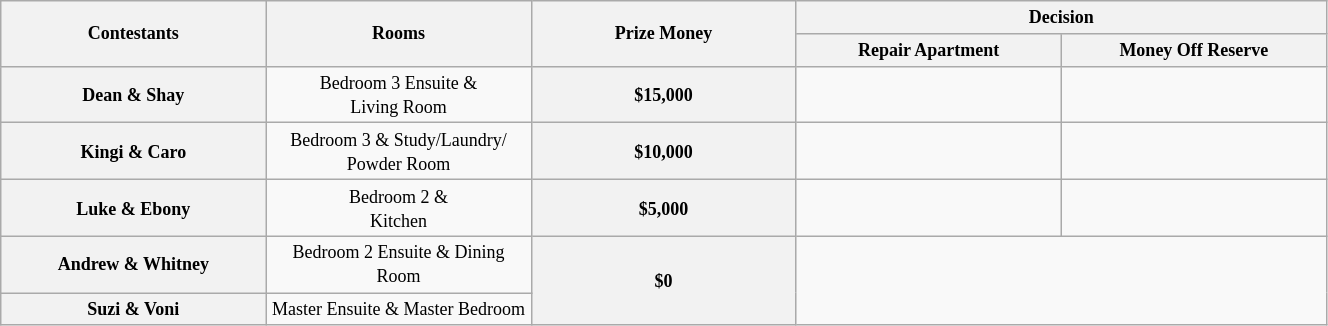<table class="wikitable" style="text-align: center; font-size: 9pt; line-height:16px; width:70%">
<tr>
<th rowspan="2" scope="col" style="width:10%;">Contestants</th>
<th rowspan="2" scope="col" style="width:10%;">Rooms</th>
<th rowspan="2" scope="col" style="width:10%;">Prize Money</th>
<th colspan="2" scope="col" style="width:10%;">Decision</th>
</tr>
<tr>
<th scope="col" style="width:10%;">Repair Apartment</th>
<th scope="col" style="width:10%;">Money Off Reserve</th>
</tr>
<tr>
<th>Dean & Shay</th>
<td>Bedroom 3 Ensuite &<br>Living Room</td>
<th>$15,000</th>
<td></td>
<td></td>
</tr>
<tr>
<th>Kingi & Caro</th>
<td>Bedroom 3 & Study/Laundry/<br>Powder Room</td>
<th>$10,000</th>
<td></td>
<td></td>
</tr>
<tr>
<th>Luke & Ebony</th>
<td>Bedroom 2 &<br>Kitchen</td>
<th>$5,000</th>
<td></td>
<td></td>
</tr>
<tr>
<th>Andrew & Whitney</th>
<td>Bedroom 2 Ensuite & Dining Room</td>
<th rowspan="2">$0</th>
<td rowspan="2" colspan="2"></td>
</tr>
<tr>
<th>Suzi & Voni</th>
<td>Master Ensuite & Master Bedroom</td>
</tr>
</table>
